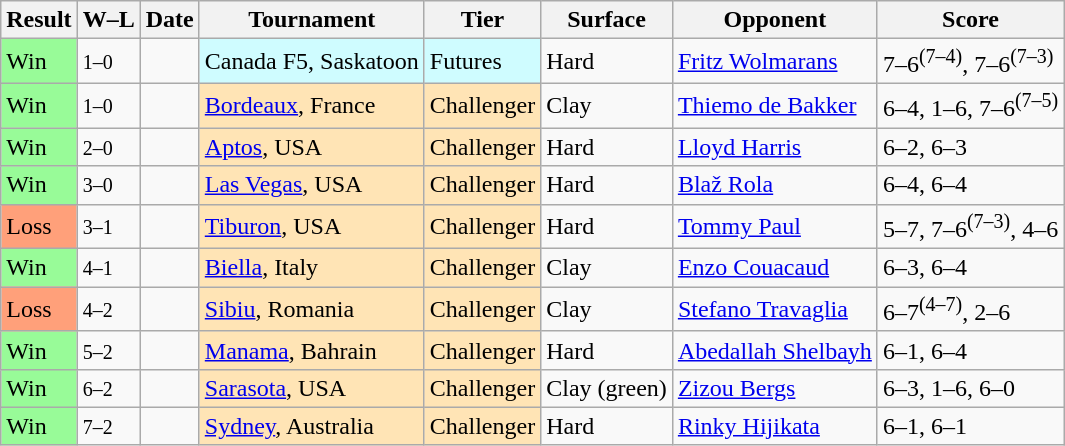<table class="sortable wikitable">
<tr>
<th>Result</th>
<th class="unsortable">W–L</th>
<th>Date</th>
<th>Tournament</th>
<th>Tier</th>
<th>Surface</th>
<th>Opponent</th>
<th class="unsortable">Score</th>
</tr>
<tr>
<td bgcolor=98fb98>Win</td>
<td><small>1–0</small></td>
<td></td>
<td bgcolor=cffcff>Canada F5, Saskatoon</td>
<td bgcolor=cffcff>Futures</td>
<td>Hard</td>
<td> <a href='#'>Fritz Wolmarans</a></td>
<td>7–6<sup>(7–4)</sup>, 7–6<sup>(7–3)</sup></td>
</tr>
<tr>
<td bgcolor=98FB98>Win</td>
<td><small>1–0</small></td>
<td><a href='#'></a></td>
<td style="background:moccasin;"><a href='#'>Bordeaux</a>, France</td>
<td style="background:moccasin;">Challenger</td>
<td>Clay</td>
<td> <a href='#'>Thiemo de Bakker</a></td>
<td>6–4, 1–6, 7–6<sup>(7–5)</sup></td>
</tr>
<tr>
<td bgcolor=98FB98>Win</td>
<td><small>2–0</small></td>
<td><a href='#'></a></td>
<td style="background:moccasin;"><a href='#'>Aptos</a>, USA</td>
<td style="background:moccasin;">Challenger</td>
<td>Hard</td>
<td> <a href='#'>Lloyd Harris</a></td>
<td>6–2, 6–3</td>
</tr>
<tr>
<td bgcolor=98FB98>Win</td>
<td><small>3–0</small></td>
<td><a href='#'></a></td>
<td style="background:moccasin;"><a href='#'>Las Vegas</a>, USA</td>
<td style="background:moccasin;">Challenger</td>
<td>Hard</td>
<td> <a href='#'>Blaž Rola</a></td>
<td>6–4, 6–4</td>
</tr>
<tr>
<td bgcolor=FFA07A>Loss</td>
<td><small>3–1</small></td>
<td><a href='#'></a></td>
<td style="background:moccasin;"><a href='#'>Tiburon</a>, USA</td>
<td style="background:moccasin;">Challenger</td>
<td>Hard</td>
<td> <a href='#'>Tommy Paul</a></td>
<td>5–7, 7–6<sup>(7–3)</sup>, 4–6</td>
</tr>
<tr>
<td bgcolor=98FB98>Win</td>
<td><small>4–1</small></td>
<td><a href='#'></a></td>
<td style="background:moccasin;"><a href='#'>Biella</a>, Italy</td>
<td style="background:moccasin;">Challenger</td>
<td>Clay</td>
<td> <a href='#'>Enzo Couacaud</a></td>
<td>6–3, 6–4</td>
</tr>
<tr>
<td bgcolor=FFA07A>Loss</td>
<td><small>4–2</small></td>
<td><a href='#'></a></td>
<td style="background:moccasin;"><a href='#'>Sibiu</a>, Romania</td>
<td style="background:moccasin;">Challenger</td>
<td>Clay</td>
<td> <a href='#'>Stefano Travaglia</a></td>
<td>6–7<sup>(4–7)</sup>, 2–6</td>
</tr>
<tr>
<td bgcolor=98FB98>Win</td>
<td><small>5–2</small></td>
<td><a href='#'></a></td>
<td style="background:moccasin;"><a href='#'>Manama</a>, Bahrain</td>
<td style="background:moccasin;">Challenger</td>
<td>Hard</td>
<td> <a href='#'>Abedallah Shelbayh</a></td>
<td>6–1, 6–4</td>
</tr>
<tr>
<td bgcolor=98FB98>Win</td>
<td><small>6–2</small></td>
<td><a href='#'></a></td>
<td style="background:moccasin;"><a href='#'>Sarasota</a>, USA</td>
<td style="background:moccasin;">Challenger</td>
<td>Clay (green)</td>
<td> <a href='#'>Zizou Bergs</a></td>
<td>6–3, 1–6, 6–0</td>
</tr>
<tr>
<td bgcolor=98FB98>Win</td>
<td><small>7–2</small></td>
<td><a href='#'></a></td>
<td style="background:moccasin;"><a href='#'>Sydney</a>, Australia</td>
<td style="background:moccasin;">Challenger</td>
<td>Hard</td>
<td> <a href='#'>Rinky Hijikata</a></td>
<td>6–1, 6–1</td>
</tr>
</table>
